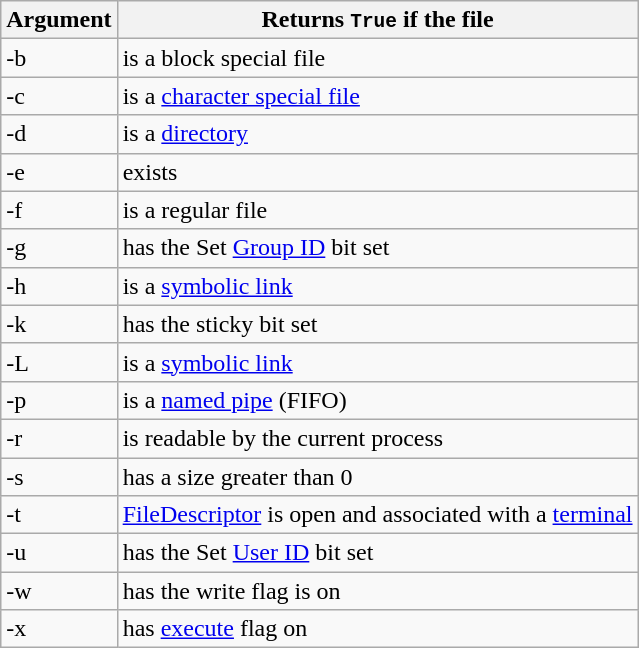<table class="wikitable">
<tr>
<th>Argument</th>
<th>Returns <code>True</code> if the file</th>
</tr>
<tr>
<td>-b</td>
<td>is a block special file</td>
</tr>
<tr>
<td>-c</td>
<td>is a <a href='#'>character special file</a></td>
</tr>
<tr>
<td>-d</td>
<td>is a <a href='#'>directory</a></td>
</tr>
<tr>
<td>-e</td>
<td>exists</td>
</tr>
<tr>
<td>-f</td>
<td>is a regular file</td>
</tr>
<tr>
<td>-g</td>
<td>has the Set <a href='#'>Group ID</a> bit set</td>
</tr>
<tr>
<td>-h</td>
<td>is a <a href='#'>symbolic link</a></td>
</tr>
<tr>
<td>-k</td>
<td>has the sticky bit set</td>
</tr>
<tr>
<td>-L</td>
<td>is a <a href='#'>symbolic link</a></td>
</tr>
<tr>
<td>-p</td>
<td>is a <a href='#'>named pipe</a> (FIFO)</td>
</tr>
<tr>
<td>-r</td>
<td>is readable by the current process</td>
</tr>
<tr>
<td>-s</td>
<td>has a size greater than 0</td>
</tr>
<tr>
<td>-t</td>
<td><a href='#'>FileDescriptor</a> is open and associated with a <a href='#'>terminal</a></td>
</tr>
<tr>
<td>-u</td>
<td>has the Set <a href='#'>User ID</a> bit set</td>
</tr>
<tr>
<td>-w</td>
<td>has the write flag is on</td>
</tr>
<tr>
<td>-x</td>
<td>has <a href='#'>execute</a> flag on</td>
</tr>
</table>
